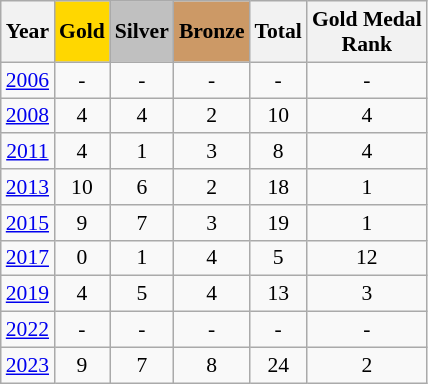<table class="wikitable sortable" style="text-align:center; font-size:90%;">
<tr>
<th scope=col>Year</th>
<th scope=col style=background-color:gold>Gold</th>
<th scope=col style=background-color:silver>Silver</th>
<th scope=col style=background-color:#CC9966>Bronze</th>
<th scope-col>Total</th>
<th scope-col>Gold Medal <br> Rank</th>
</tr>
<tr>
<td><a href='#'>2006</a></td>
<td>-</td>
<td>-</td>
<td>-</td>
<td>-</td>
<td>-</td>
</tr>
<tr>
<td><a href='#'>2008</a></td>
<td>4</td>
<td>4</td>
<td>2</td>
<td>10</td>
<td>4</td>
</tr>
<tr>
<td><a href='#'>2011</a></td>
<td>4</td>
<td>1</td>
<td>3</td>
<td>8</td>
<td>4</td>
</tr>
<tr>
<td><a href='#'>2013</a></td>
<td>10</td>
<td>6</td>
<td>2</td>
<td>18</td>
<td>1</td>
</tr>
<tr>
<td><a href='#'>2015</a></td>
<td>9</td>
<td>7</td>
<td>3</td>
<td>19</td>
<td>1</td>
</tr>
<tr>
<td><a href='#'>2017</a></td>
<td>0</td>
<td>1</td>
<td>4</td>
<td>5</td>
<td>12</td>
</tr>
<tr>
<td><a href='#'>2019</a></td>
<td>4</td>
<td>5</td>
<td>4</td>
<td>13</td>
<td>3</td>
</tr>
<tr>
<td><a href='#'>2022</a></td>
<td>-</td>
<td>-</td>
<td>-</td>
<td>-</td>
<td>-</td>
</tr>
<tr>
<td><a href='#'>2023</a></td>
<td>9</td>
<td>7</td>
<td>8</td>
<td>24</td>
<td>2</td>
</tr>
</table>
